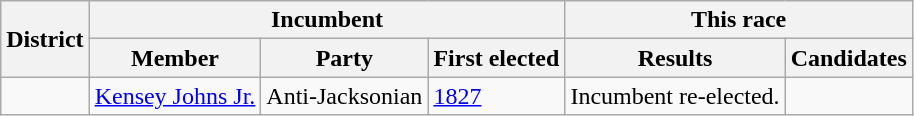<table class=wikitable>
<tr>
<th rowspan=2>District</th>
<th colspan=3>Incumbent</th>
<th colspan=2>This race</th>
</tr>
<tr>
<th>Member</th>
<th>Party</th>
<th>First elected</th>
<th>Results</th>
<th>Candidates</th>
</tr>
<tr>
<td></td>
<td><a href='#'>Kensey Johns Jr.</a></td>
<td>Anti-Jacksonian</td>
<td><a href='#'>1827 </a></td>
<td>Incumbent re-elected.</td>
<td nowrap></td>
</tr>
</table>
